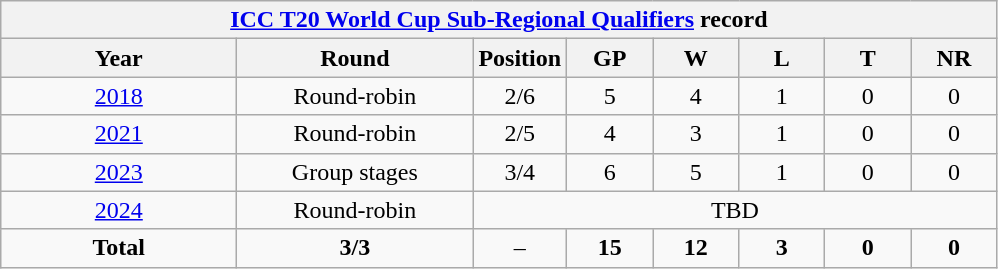<table class="wikitable" style="text-align: center; width=900px;">
<tr>
<th colspan=9><a href='#'>ICC T20 World Cup Sub-Regional Qualifiers</a> record</th>
</tr>
<tr>
<th width=150>Year</th>
<th width=150>Round</th>
<th width=50>Position</th>
<th width=50>GP</th>
<th width=50>W</th>
<th width=50>L</th>
<th width=50>T</th>
<th width=50>NR</th>
</tr>
<tr>
<td> <a href='#'>2018</a></td>
<td>Round-robin</td>
<td>2/6</td>
<td>5</td>
<td>4</td>
<td>1</td>
<td>0</td>
<td>0</td>
</tr>
<tr>
<td> <a href='#'>2021</a></td>
<td>Round-robin</td>
<td>2/5</td>
<td>4</td>
<td>3</td>
<td>1</td>
<td>0</td>
<td>0</td>
</tr>
<tr>
<td> <a href='#'>2023</a></td>
<td>Group stages</td>
<td>3/4</td>
<td>6</td>
<td>5</td>
<td>1</td>
<td>0</td>
<td>0</td>
</tr>
<tr>
<td> <a href='#'>2024</a></td>
<td>Round-robin</td>
<td colspan=8>TBD</td>
</tr>
<tr>
<td><strong>Total</strong></td>
<td><strong>3/3</strong></td>
<td>–</td>
<td><strong>15</strong></td>
<td><strong>12</strong></td>
<td><strong>3</strong></td>
<td><strong>0</strong></td>
<td><strong>0</strong></td>
</tr>
</table>
